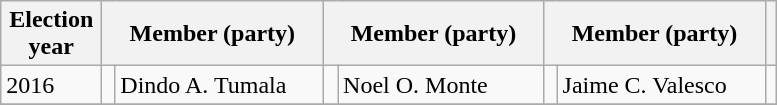<table class=wikitable>
<tr>
<th width=60px>Election<br>year</th>
<th colspan=2 width=140px>Member (party)</th>
<th colspan=2 width=140px>Member (party)</th>
<th colspan=2 width=140px>Member (party)</th>
<th !></th>
</tr>
<tr>
<td>2016</td>
<td></td>
<td>Dindo A. Tumala</td>
<td></td>
<td>Noel O. Monte</td>
<td></td>
<td>Jaime C. Valesco</td>
<td></td>
</tr>
<tr>
</tr>
</table>
